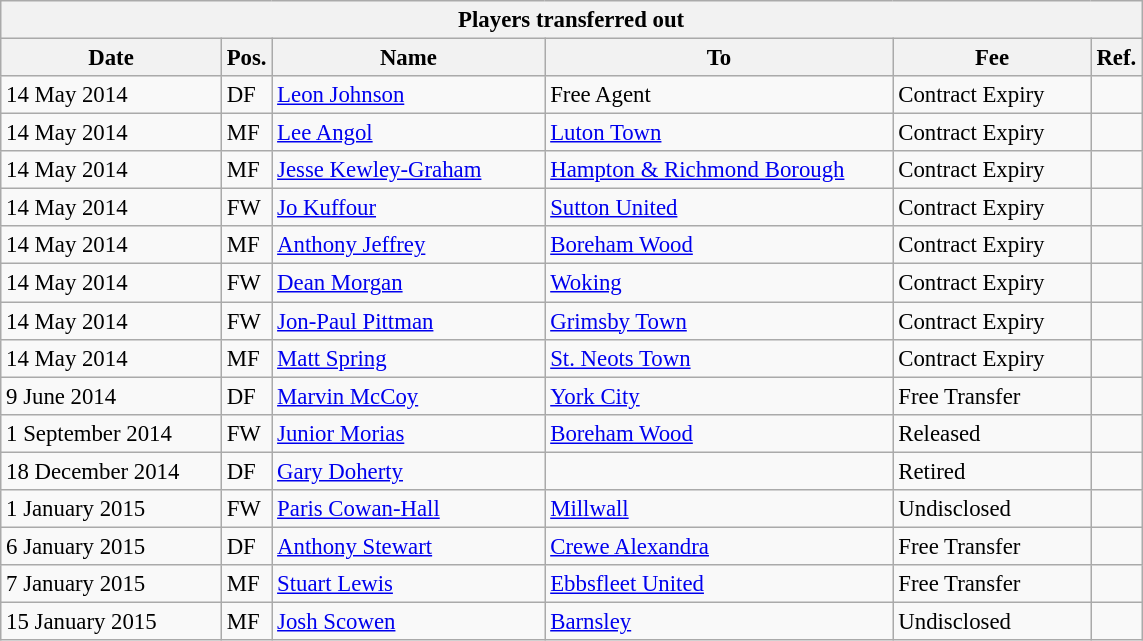<table class="wikitable" style="font-size:95%;">
<tr>
<th colspan="6">Players transferred out</th>
</tr>
<tr>
<th style="width:140px;">Date</th>
<th style="width:25px;">Pos.</th>
<th style="width:175px;">Name</th>
<th style="width:225px;">To</th>
<th style="width:125px;">Fee</th>
<th style="width:25px;">Ref.</th>
</tr>
<tr>
<td>14 May 2014</td>
<td>DF</td>
<td><a href='#'>Leon Johnson</a></td>
<td>Free Agent</td>
<td>Contract Expiry</td>
<td></td>
</tr>
<tr>
<td>14 May 2014</td>
<td>MF</td>
<td><a href='#'>Lee Angol</a></td>
<td> <a href='#'>Luton Town</a></td>
<td>Contract Expiry</td>
<td></td>
</tr>
<tr>
<td>14 May 2014</td>
<td>MF</td>
<td><a href='#'>Jesse Kewley-Graham</a></td>
<td> <a href='#'>Hampton & Richmond Borough</a></td>
<td>Contract Expiry</td>
<td></td>
</tr>
<tr>
<td>14 May 2014</td>
<td>FW</td>
<td><a href='#'>Jo Kuffour</a></td>
<td> <a href='#'>Sutton United</a></td>
<td>Contract Expiry</td>
<td></td>
</tr>
<tr>
<td>14 May 2014</td>
<td>MF</td>
<td><a href='#'>Anthony Jeffrey</a></td>
<td> <a href='#'>Boreham Wood</a></td>
<td>Contract Expiry</td>
<td></td>
</tr>
<tr>
<td>14 May 2014</td>
<td>FW</td>
<td><a href='#'>Dean Morgan</a></td>
<td> <a href='#'>Woking</a></td>
<td>Contract Expiry</td>
<td></td>
</tr>
<tr>
<td>14 May 2014</td>
<td>FW</td>
<td><a href='#'>Jon-Paul Pittman</a></td>
<td> <a href='#'>Grimsby Town</a></td>
<td>Contract Expiry</td>
<td></td>
</tr>
<tr>
<td>14 May 2014</td>
<td>MF</td>
<td><a href='#'>Matt Spring</a></td>
<td> <a href='#'>St. Neots Town</a></td>
<td>Contract Expiry</td>
<td></td>
</tr>
<tr>
<td>9 June 2014</td>
<td>DF</td>
<td><a href='#'>Marvin McCoy</a></td>
<td> <a href='#'>York City</a></td>
<td>Free Transfer</td>
<td></td>
</tr>
<tr>
<td>1 September 2014</td>
<td>FW</td>
<td><a href='#'>Junior Morias</a></td>
<td> <a href='#'>Boreham Wood</a></td>
<td>Released</td>
<td></td>
</tr>
<tr>
<td>18 December 2014</td>
<td>DF</td>
<td><a href='#'>Gary Doherty</a></td>
<td></td>
<td>Retired</td>
<td></td>
</tr>
<tr>
<td>1 January 2015</td>
<td>FW</td>
<td><a href='#'>Paris Cowan-Hall</a></td>
<td> <a href='#'>Millwall</a></td>
<td>Undisclosed</td>
<td></td>
</tr>
<tr>
<td>6 January 2015</td>
<td>DF</td>
<td><a href='#'>Anthony Stewart</a></td>
<td> <a href='#'>Crewe Alexandra</a></td>
<td>Free Transfer</td>
<td></td>
</tr>
<tr>
<td>7 January 2015</td>
<td>MF</td>
<td><a href='#'>Stuart Lewis</a></td>
<td> <a href='#'>Ebbsfleet United</a></td>
<td>Free Transfer</td>
<td></td>
</tr>
<tr>
<td>15 January 2015</td>
<td>MF</td>
<td><a href='#'>Josh Scowen</a></td>
<td> <a href='#'>Barnsley</a></td>
<td>Undisclosed</td>
<td></td>
</tr>
</table>
